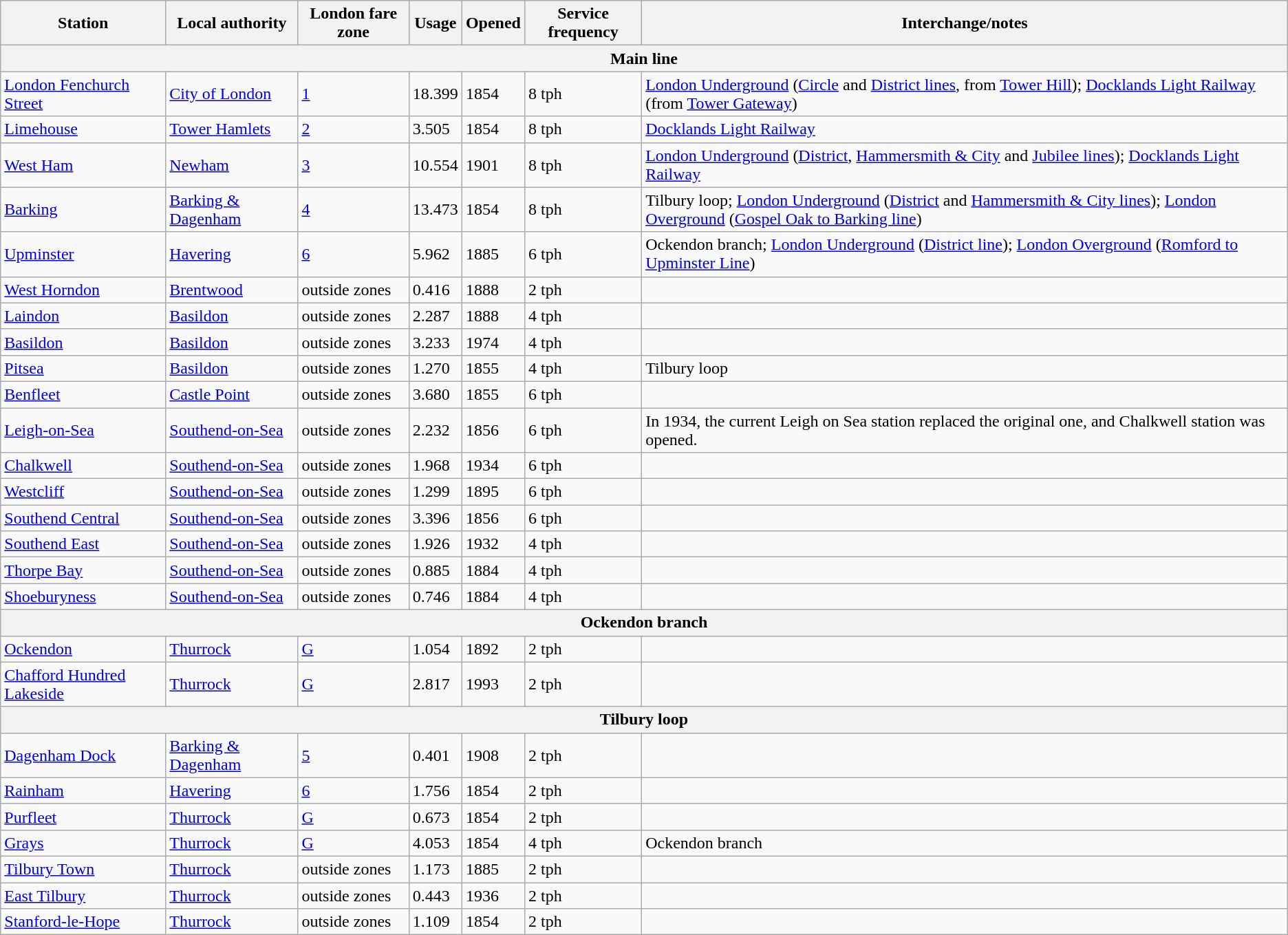<table class="wikitable sortable">
<tr>
<th class="unsortable">Station</th>
<th>Local authority</th>
<th>London fare zone</th>
<th>Usage</th>
<th>Opened</th>
<th>Service frequency</th>
<th>Interchange/notes</th>
</tr>
<tr>
<th colspan="7">Main line</th>
</tr>
<tr>
<td><a href='#'>London Fenchurch Street</a></td>
<td><a href='#'>City of London</a></td>
<td><a href='#'>1</a></td>
<td>18.399</td>
<td>1854</td>
<td>8 tph</td>
<td><a href='#'>London Underground</a> (<a href='#'>Circle</a> and <a href='#'>District lines</a>, from <a href='#'>Tower Hill</a>); <a href='#'>Docklands Light Railway</a> (from <a href='#'>Tower Gateway</a>)</td>
</tr>
<tr>
<td><a href='#'>Limehouse</a></td>
<td><a href='#'>Tower Hamlets</a></td>
<td><a href='#'>2</a></td>
<td>3.505</td>
<td>1854</td>
<td>8 tph</td>
<td><a href='#'>Docklands Light Railway</a></td>
</tr>
<tr>
<td><a href='#'>West Ham</a></td>
<td><a href='#'>Newham</a></td>
<td><a href='#'>3</a></td>
<td>10.554</td>
<td>1901</td>
<td>8 tph</td>
<td><a href='#'>London Underground</a> (<a href='#'>District</a>, <a href='#'>Hammersmith & City</a> and <a href='#'>Jubilee lines</a>); <a href='#'>Docklands Light Railway</a></td>
</tr>
<tr>
<td><a href='#'>Barking</a></td>
<td><a href='#'>Barking & Dagenham</a></td>
<td><a href='#'>4</a></td>
<td>13.473</td>
<td>1854</td>
<td>8 tph</td>
<td>Tilbury loop; <a href='#'>London Underground</a> (<a href='#'>District</a> and <a href='#'>Hammersmith & City lines</a>); <a href='#'>London Overground</a> (<a href='#'>Gospel Oak to Barking line</a>)</td>
</tr>
<tr>
<td><a href='#'>Upminster</a></td>
<td><a href='#'>Havering</a></td>
<td><a href='#'>6</a></td>
<td>5.962</td>
<td>1885</td>
<td>6 tph</td>
<td>Ockendon branch; <a href='#'>London Underground</a> (<a href='#'>District line</a>); <a href='#'>London Overground</a> (<a href='#'>Romford to Upminster Line</a>)</td>
</tr>
<tr>
<td><a href='#'>West Horndon</a></td>
<td><a href='#'>Brentwood</a></td>
<td>outside zones</td>
<td>0.416</td>
<td>1888</td>
<td>2 tph</td>
<td></td>
</tr>
<tr>
<td><a href='#'>Laindon</a></td>
<td><a href='#'>Basildon</a></td>
<td>outside zones</td>
<td>2.287</td>
<td>1888</td>
<td>4 tph</td>
<td></td>
</tr>
<tr>
<td><a href='#'>Basildon</a></td>
<td><a href='#'>Basildon</a></td>
<td>outside zones</td>
<td>3.233</td>
<td>1974</td>
<td>4 tph</td>
<td></td>
</tr>
<tr>
<td><a href='#'>Pitsea</a></td>
<td><a href='#'>Basildon</a></td>
<td>outside zones</td>
<td>1.270</td>
<td>1855</td>
<td>4 tph</td>
<td>Tilbury loop</td>
</tr>
<tr>
<td><a href='#'>Benfleet</a></td>
<td><a href='#'>Castle Point</a></td>
<td>outside zones</td>
<td>3.680</td>
<td>1855</td>
<td>6 tph</td>
<td></td>
</tr>
<tr>
<td><a href='#'>Leigh-on-Sea</a></td>
<td><a href='#'>Southend-on-Sea</a></td>
<td>outside zones</td>
<td>2.232</td>
<td>1856</td>
<td>6 tph</td>
<td>In 1934, the current Leigh on Sea station replaced the original one, and Chalkwell station was opened.</td>
</tr>
<tr>
<td><a href='#'>Chalkwell</a></td>
<td><a href='#'>Southend-on-Sea</a></td>
<td>outside zones</td>
<td>1.968</td>
<td>1934</td>
<td>6 tph</td>
<td></td>
</tr>
<tr>
<td><a href='#'>Westcliff</a></td>
<td><a href='#'>Southend-on-Sea</a></td>
<td>outside zones</td>
<td>1.299</td>
<td>1895</td>
<td>6 tph</td>
<td></td>
</tr>
<tr>
<td><a href='#'>Southend Central</a></td>
<td><a href='#'>Southend-on-Sea</a></td>
<td>outside zones</td>
<td>3.396</td>
<td>1856</td>
<td>6 tph</td>
<td></td>
</tr>
<tr>
<td><a href='#'>Southend East</a></td>
<td><a href='#'>Southend-on-Sea</a></td>
<td>outside zones</td>
<td>1.926</td>
<td>1932</td>
<td>4 tph</td>
<td></td>
</tr>
<tr>
<td><a href='#'>Thorpe Bay</a></td>
<td><a href='#'>Southend-on-Sea</a></td>
<td>outside zones</td>
<td>0.885</td>
<td>1884</td>
<td>4 tph</td>
<td></td>
</tr>
<tr>
<td><a href='#'>Shoeburyness</a></td>
<td><a href='#'>Southend-on-Sea</a></td>
<td>outside zones</td>
<td>0.746</td>
<td>1884</td>
<td>4 tph</td>
<td></td>
</tr>
<tr>
<th colspan="7">Ockendon branch</th>
</tr>
<tr>
<td><a href='#'>Ockendon</a></td>
<td><a href='#'>Thurrock</a></td>
<td><a href='#'>G</a></td>
<td>1.054</td>
<td>1892</td>
<td>2 tph</td>
<td></td>
</tr>
<tr>
<td><a href='#'>Chafford Hundred Lakeside</a></td>
<td><a href='#'>Thurrock</a></td>
<td><a href='#'>G</a></td>
<td>2.817</td>
<td>1993</td>
<td>2 tph</td>
<td></td>
</tr>
<tr>
<th colspan="7">Tilbury loop</th>
</tr>
<tr>
<td><a href='#'>Dagenham Dock</a></td>
<td><a href='#'>Barking & Dagenham</a></td>
<td><a href='#'>5</a></td>
<td>0.401</td>
<td>1908</td>
<td>2 tph</td>
<td></td>
</tr>
<tr>
<td><a href='#'>Rainham</a></td>
<td><a href='#'>Havering</a></td>
<td><a href='#'>6</a></td>
<td>1.756</td>
<td>1854</td>
<td>2 tph</td>
<td></td>
</tr>
<tr>
<td><a href='#'>Purfleet</a></td>
<td><a href='#'>Thurrock</a></td>
<td><a href='#'>G</a></td>
<td>0.673</td>
<td>1854</td>
<td>2 tph</td>
<td></td>
</tr>
<tr>
<td><a href='#'>Grays</a></td>
<td><a href='#'>Thurrock</a></td>
<td><a href='#'>G</a></td>
<td>4.053</td>
<td>1854</td>
<td>4 tph</td>
<td>Ockendon branch</td>
</tr>
<tr>
<td><a href='#'>Tilbury Town</a></td>
<td><a href='#'>Thurrock</a></td>
<td>outside zones</td>
<td>1.173</td>
<td>1885</td>
<td>2 tph</td>
<td></td>
</tr>
<tr>
<td><a href='#'>East Tilbury</a></td>
<td><a href='#'>Thurrock</a></td>
<td>outside zones</td>
<td>0.443</td>
<td>1936</td>
<td>2 tph</td>
<td></td>
</tr>
<tr>
<td><a href='#'>Stanford-le-Hope</a></td>
<td><a href='#'>Thurrock</a></td>
<td>outside zones</td>
<td>1.109</td>
<td>1854</td>
<td>2 tph</td>
<td></td>
</tr>
</table>
